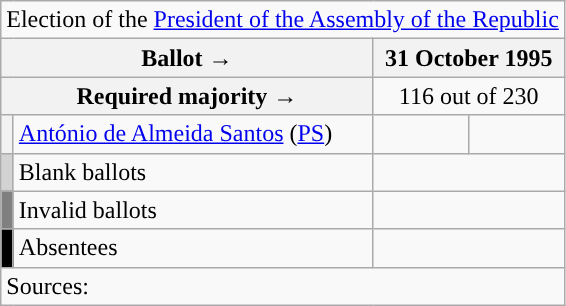<table class="wikitable" style="text-align:center;">
<tr>
<td colspan="4" align="center">Election of the <a href='#'>President of the Assembly of the Republic</a></td>
</tr>
<tr>
<th colspan="2" width="225px">Ballot →</th>
<th colspan="2">31 October 1995</th>
</tr>
<tr>
<th colspan="2">Required majority →</th>
<td colspan="2">116 out of 230</td>
</tr>
<tr>
<th width="1px" style="background:"></th>
<td align="left"><a href='#'>António de Almeida Santos</a> (<a href='#'>PS</a>)</td>
<td></td>
<td></td>
</tr>
<tr>
<th style="background:lightgray;"></th>
<td align="left">Blank ballots</td>
<td colspan="2"></td>
</tr>
<tr>
<th style="background:gray;"></th>
<td align="left">Invalid ballots</td>
<td colspan="2"></td>
</tr>
<tr>
<th style="background:black;"></th>
<td align="left">Absentees</td>
<td colspan="2"></td>
</tr>
<tr>
<td align="left" colspan="4">Sources:</td>
</tr>
</table>
